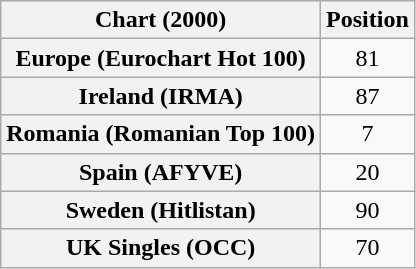<table class="wikitable sortable plainrowheaders" style="text-align:center">
<tr>
<th>Chart (2000)</th>
<th>Position</th>
</tr>
<tr>
<th scope="row">Europe (Eurochart Hot 100)</th>
<td>81</td>
</tr>
<tr>
<th scope="row">Ireland (IRMA)</th>
<td>87</td>
</tr>
<tr>
<th scope="row">Romania (Romanian Top 100)</th>
<td>7</td>
</tr>
<tr>
<th scope="row">Spain (AFYVE)</th>
<td>20</td>
</tr>
<tr>
<th scope="row">Sweden (Hitlistan)</th>
<td>90</td>
</tr>
<tr>
<th scope="row">UK Singles (OCC)</th>
<td>70</td>
</tr>
</table>
